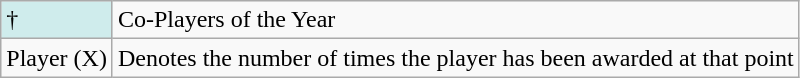<table class="wikitable">
<tr>
<td style="background-color:#CFECEC;">†</td>
<td>Co-Players of the Year</td>
</tr>
<tr>
<td>Player (X)</td>
<td>Denotes the number of times the player has been awarded at that point</td>
</tr>
</table>
